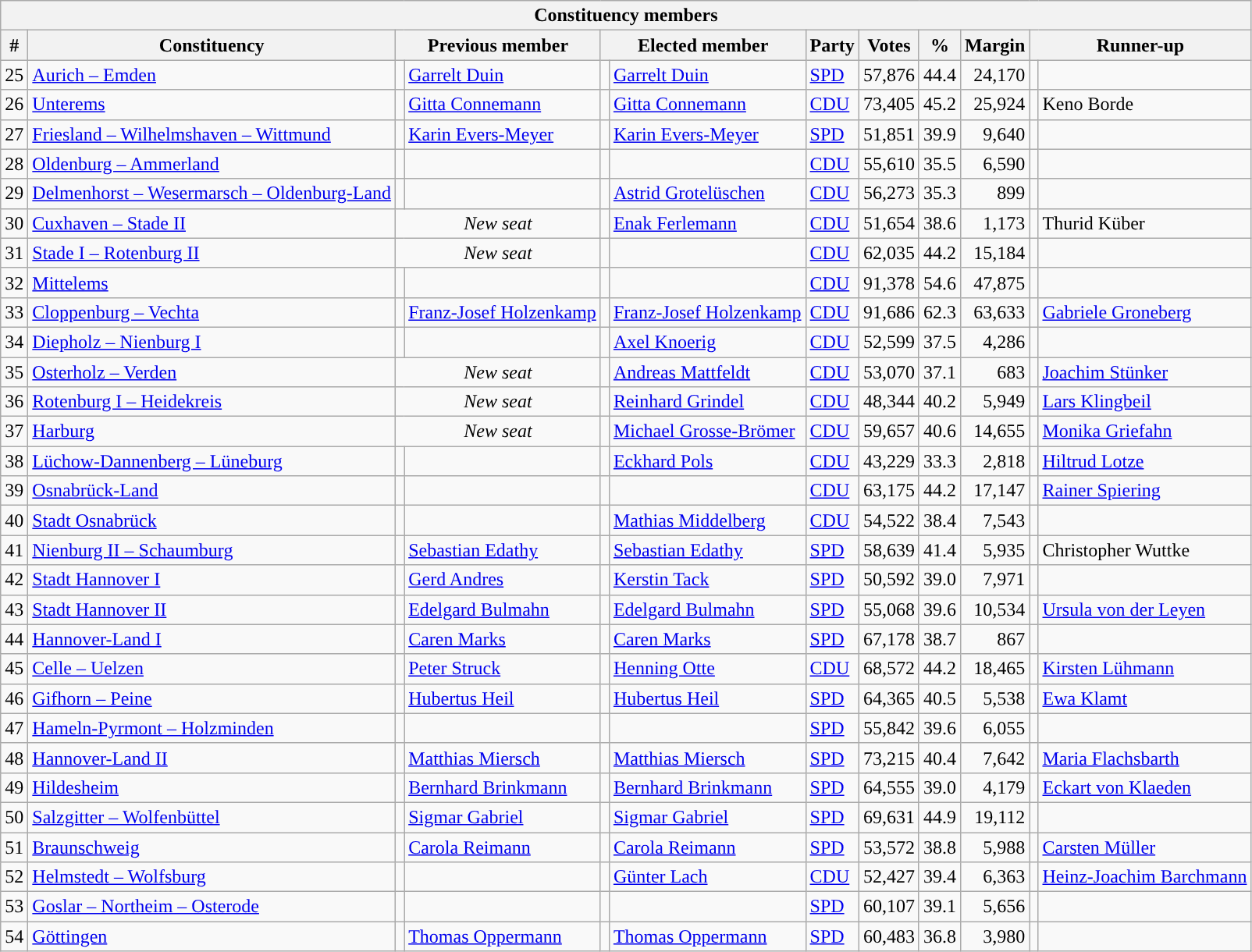<table class="wikitable sortable" style="text-align:right">
<tr>
<th colspan="12">Constituency members</th>
</tr>
<tr>
<th>#</th>
<th>Constituency</th>
<th colspan="2">Previous member</th>
<th colspan="2">Elected member</th>
<th>Party</th>
<th>Votes</th>
<th>%</th>
<th>Margin</th>
<th colspan="2">Runner-up</th>
</tr>
<tr>
<td>25</td>
<td align=left><a href='#'>Aurich – Emden</a></td>
<td bgcolor=></td>
<td align=left><a href='#'>Garrelt Duin</a></td>
<td bgcolor=></td>
<td align=left><a href='#'>Garrelt Duin</a></td>
<td align=left><a href='#'>SPD</a></td>
<td>57,876</td>
<td>44.4</td>
<td>24,170</td>
<td bgcolor=></td>
<td align=left></td>
</tr>
<tr>
<td>26</td>
<td align=left><a href='#'>Unterems</a></td>
<td bgcolor=></td>
<td align=left><a href='#'>Gitta Connemann</a></td>
<td bgcolor=></td>
<td align=left><a href='#'>Gitta Connemann</a></td>
<td align=left><a href='#'>CDU</a></td>
<td>73,405</td>
<td>45.2</td>
<td>25,924</td>
<td bgcolor=></td>
<td align=left>Keno Borde</td>
</tr>
<tr>
<td>27</td>
<td align=left><a href='#'>Friesland – Wilhelmshaven – Wittmund</a></td>
<td bgcolor=></td>
<td align=left><a href='#'>Karin Evers-Meyer</a></td>
<td bgcolor=></td>
<td align=left><a href='#'>Karin Evers-Meyer</a></td>
<td align=left><a href='#'>SPD</a></td>
<td>51,851</td>
<td>39.9</td>
<td>9,640</td>
<td bgcolor=></td>
<td align=left></td>
</tr>
<tr>
<td>28</td>
<td align=left><a href='#'>Oldenburg – Ammerland</a></td>
<td bgcolor=></td>
<td align=left></td>
<td></td>
<td align=left></td>
<td align="left"><a href='#'>CDU</a></td>
<td>55,610</td>
<td>35.5</td>
<td>6,590</td>
<td bgcolor=></td>
<td align=left></td>
</tr>
<tr>
<td>29</td>
<td align=left><a href='#'>Delmenhorst – Wesermarsch – Oldenburg-Land</a></td>
<td bgcolor=></td>
<td align=left></td>
<td></td>
<td align=left><a href='#'>Astrid Grotelüschen</a></td>
<td align=left><a href='#'>CDU</a></td>
<td>56,273</td>
<td>35.3</td>
<td>899</td>
<td bgcolor=></td>
<td align=left></td>
</tr>
<tr>
<td>30</td>
<td align=left><a href='#'>Cuxhaven – Stade II</a></td>
<td align=center colspan=2><em>New seat</em></td>
<td bgcolor=></td>
<td align=left><a href='#'>Enak Ferlemann</a></td>
<td align=left><a href='#'>CDU</a></td>
<td>51,654</td>
<td>38.6</td>
<td>1,173</td>
<td bgcolor=></td>
<td align=left>Thurid Küber</td>
</tr>
<tr>
<td>31</td>
<td align=left><a href='#'>Stade I – Rotenburg II</a></td>
<td align=center colspan=2><em>New seat</em></td>
<td bgcolor=></td>
<td align=left></td>
<td align="left"><a href='#'>CDU</a></td>
<td>62,035</td>
<td>44.2</td>
<td>15,184</td>
<td bgcolor=></td>
<td align=left></td>
</tr>
<tr>
<td>32</td>
<td align=left><a href='#'>Mittelems</a></td>
<td bgcolor=></td>
<td align=left></td>
<td></td>
<td align=left></td>
<td align="left"><a href='#'>CDU</a></td>
<td>91,378</td>
<td>54.6</td>
<td>47,875</td>
<td bgcolor=></td>
<td align=left></td>
</tr>
<tr>
<td>33</td>
<td align=left><a href='#'>Cloppenburg – Vechta</a></td>
<td bgcolor=></td>
<td align=left><a href='#'>Franz-Josef Holzenkamp</a></td>
<td bgcolor=></td>
<td align=left><a href='#'>Franz-Josef Holzenkamp</a></td>
<td align=left><a href='#'>CDU</a></td>
<td>91,686</td>
<td>62.3</td>
<td>63,633</td>
<td bgcolor=></td>
<td align=left><a href='#'>Gabriele Groneberg</a></td>
</tr>
<tr>
<td>34</td>
<td align=left><a href='#'>Diepholz – Nienburg I</a></td>
<td bgcolor=></td>
<td align=left></td>
<td></td>
<td align=left><a href='#'>Axel Knoerig</a></td>
<td align=left><a href='#'>CDU</a></td>
<td>52,599</td>
<td>37.5</td>
<td>4,286</td>
<td bgcolor=></td>
<td align=left></td>
</tr>
<tr>
<td>35</td>
<td align=left><a href='#'>Osterholz – Verden</a></td>
<td align=center colspan=2><em>New seat</em></td>
<td bgcolor=></td>
<td align=left><a href='#'>Andreas Mattfeldt</a></td>
<td align=left><a href='#'>CDU</a></td>
<td>53,070</td>
<td>37.1</td>
<td>683</td>
<td bgcolor=></td>
<td align=left><a href='#'>Joachim Stünker</a></td>
</tr>
<tr>
<td>36</td>
<td align=left><a href='#'>Rotenburg I – Heidekreis</a></td>
<td align=center colspan=2><em>New seat</em></td>
<td bgcolor=></td>
<td align=left><a href='#'>Reinhard Grindel</a></td>
<td align=left><a href='#'>CDU</a></td>
<td>48,344</td>
<td>40.2</td>
<td>5,949</td>
<td bgcolor=></td>
<td align=left><a href='#'>Lars Klingbeil</a></td>
</tr>
<tr>
<td>37</td>
<td align=left><a href='#'>Harburg</a></td>
<td align=center colspan=2><em>New seat</em></td>
<td bgcolor=></td>
<td align=left><a href='#'>Michael Grosse-Brömer</a></td>
<td align=left><a href='#'>CDU</a></td>
<td>59,657</td>
<td>40.6</td>
<td>14,655</td>
<td bgcolor=></td>
<td align=left><a href='#'>Monika Griefahn</a></td>
</tr>
<tr>
<td>38</td>
<td align=left><a href='#'>Lüchow-Dannenberg – Lüneburg</a></td>
<td bgcolor=></td>
<td align=left></td>
<td></td>
<td align=left><a href='#'>Eckhard Pols</a></td>
<td align=left><a href='#'>CDU</a></td>
<td>43,229</td>
<td>33.3</td>
<td>2,818</td>
<td bgcolor=></td>
<td align=left><a href='#'>Hiltrud Lotze</a></td>
</tr>
<tr>
<td>39</td>
<td align=left><a href='#'>Osnabrück-Land</a></td>
<td bgcolor=></td>
<td align=left></td>
<td></td>
<td align=left></td>
<td align="left"><a href='#'>CDU</a></td>
<td>63,175</td>
<td>44.2</td>
<td>17,147</td>
<td bgcolor=></td>
<td align=left><a href='#'>Rainer Spiering</a></td>
</tr>
<tr>
<td>40</td>
<td align=left><a href='#'>Stadt Osnabrück</a></td>
<td bgcolor=></td>
<td align=left></td>
<td></td>
<td align=left><a href='#'>Mathias Middelberg</a></td>
<td align=left><a href='#'>CDU</a></td>
<td>54,522</td>
<td>38.4</td>
<td>7,543</td>
<td bgcolor=></td>
<td align=left></td>
</tr>
<tr>
<td>41</td>
<td align=left><a href='#'>Nienburg II – Schaumburg</a></td>
<td bgcolor=></td>
<td align=left><a href='#'>Sebastian Edathy</a></td>
<td bgcolor=></td>
<td align=left><a href='#'>Sebastian Edathy</a></td>
<td align=left><a href='#'>SPD</a></td>
<td>58,639</td>
<td>41.4</td>
<td>5,935</td>
<td bgcolor=></td>
<td align=left>Christopher Wuttke</td>
</tr>
<tr>
<td>42</td>
<td align=left><a href='#'>Stadt Hannover I</a></td>
<td bgcolor=></td>
<td align=left><a href='#'>Gerd Andres</a></td>
<td bgcolor=></td>
<td align=left><a href='#'>Kerstin Tack</a></td>
<td align=left><a href='#'>SPD</a></td>
<td>50,592</td>
<td>39.0</td>
<td>7,971</td>
<td bgcolor=></td>
<td align=left></td>
</tr>
<tr>
<td>43</td>
<td align=left><a href='#'>Stadt Hannover II</a></td>
<td bgcolor=></td>
<td align=left><a href='#'>Edelgard Bulmahn</a></td>
<td bgcolor=></td>
<td align=left><a href='#'>Edelgard Bulmahn</a></td>
<td align=left><a href='#'>SPD</a></td>
<td>55,068</td>
<td>39.6</td>
<td>10,534</td>
<td bgcolor=></td>
<td align=left><a href='#'>Ursula von der Leyen</a></td>
</tr>
<tr>
<td>44</td>
<td align=left><a href='#'>Hannover-Land I</a></td>
<td bgcolor=></td>
<td align=left><a href='#'>Caren Marks</a></td>
<td bgcolor=></td>
<td align=left><a href='#'>Caren Marks</a></td>
<td align=left><a href='#'>SPD</a></td>
<td>67,178</td>
<td>38.7</td>
<td>867</td>
<td bgcolor=></td>
<td align=left></td>
</tr>
<tr>
<td>45</td>
<td align=left><a href='#'>Celle – Uelzen</a></td>
<td bgcolor=></td>
<td align=left><a href='#'>Peter Struck</a></td>
<td bgcolor=></td>
<td align=left><a href='#'>Henning Otte</a></td>
<td align=left><a href='#'>CDU</a></td>
<td>68,572</td>
<td>44.2</td>
<td>18,465</td>
<td bgcolor=></td>
<td align=left><a href='#'>Kirsten Lühmann</a></td>
</tr>
<tr>
<td>46</td>
<td align=left><a href='#'>Gifhorn – Peine</a></td>
<td bgcolor=></td>
<td align=left><a href='#'>Hubertus Heil</a></td>
<td bgcolor=></td>
<td align=left><a href='#'>Hubertus Heil</a></td>
<td align=left><a href='#'>SPD</a></td>
<td>64,365</td>
<td>40.5</td>
<td>5,538</td>
<td bgcolor=></td>
<td align=left><a href='#'>Ewa Klamt</a></td>
</tr>
<tr>
<td>47</td>
<td align=left><a href='#'>Hameln-Pyrmont – Holzminden</a></td>
<td bgcolor=></td>
<td align=left></td>
<td></td>
<td align=left></td>
<td align="left"><a href='#'>SPD</a></td>
<td>55,842</td>
<td>39.6</td>
<td>6,055</td>
<td bgcolor=></td>
<td align=left></td>
</tr>
<tr>
<td>48</td>
<td align=left><a href='#'>Hannover-Land II</a></td>
<td bgcolor=></td>
<td align=left><a href='#'>Matthias Miersch</a></td>
<td bgcolor=></td>
<td align=left><a href='#'>Matthias Miersch</a></td>
<td align=left><a href='#'>SPD</a></td>
<td>73,215</td>
<td>40.4</td>
<td>7,642</td>
<td bgcolor=></td>
<td align=left><a href='#'>Maria Flachsbarth</a></td>
</tr>
<tr>
<td>49</td>
<td align=left><a href='#'>Hildesheim</a></td>
<td bgcolor=></td>
<td align=left><a href='#'>Bernhard Brinkmann</a></td>
<td bgcolor=></td>
<td align=left><a href='#'>Bernhard Brinkmann</a></td>
<td align=left><a href='#'>SPD</a></td>
<td>64,555</td>
<td>39.0</td>
<td>4,179</td>
<td bgcolor=></td>
<td align=left><a href='#'>Eckart von Klaeden</a></td>
</tr>
<tr>
<td>50</td>
<td align=left><a href='#'>Salzgitter – Wolfenbüttel</a></td>
<td bgcolor=></td>
<td align=left><a href='#'>Sigmar Gabriel</a></td>
<td bgcolor=></td>
<td align=left><a href='#'>Sigmar Gabriel</a></td>
<td align=left><a href='#'>SPD</a></td>
<td>69,631</td>
<td>44.9</td>
<td>19,112</td>
<td bgcolor=></td>
<td align=left></td>
</tr>
<tr>
<td>51</td>
<td align=left><a href='#'>Braunschweig</a></td>
<td bgcolor=></td>
<td align=left><a href='#'>Carola Reimann</a></td>
<td bgcolor=></td>
<td align=left><a href='#'>Carola Reimann</a></td>
<td align=left><a href='#'>SPD</a></td>
<td>53,572</td>
<td>38.8</td>
<td>5,988</td>
<td bgcolor=></td>
<td align=left><a href='#'>Carsten Müller</a></td>
</tr>
<tr>
<td>52</td>
<td align=left><a href='#'>Helmstedt – Wolfsburg</a></td>
<td bgcolor=></td>
<td align=left></td>
<td></td>
<td align=left><a href='#'>Günter Lach</a></td>
<td align="left"><a href='#'>CDU</a></td>
<td>52,427</td>
<td>39.4</td>
<td>6,363</td>
<td bgcolor=></td>
<td align=left><a href='#'>Heinz-Joachim Barchmann</a></td>
</tr>
<tr>
<td>53</td>
<td align=left><a href='#'>Goslar – Northeim – Osterode</a></td>
<td bgcolor=></td>
<td align=left></td>
<td></td>
<td align=left></td>
<td align="left"><a href='#'>SPD</a></td>
<td>60,107</td>
<td>39.1</td>
<td>5,656</td>
<td bgcolor=></td>
<td align=left></td>
</tr>
<tr>
<td>54</td>
<td align=left><a href='#'>Göttingen</a></td>
<td bgcolor=></td>
<td align=left><a href='#'>Thomas Oppermann</a></td>
<td bgcolor=></td>
<td align=left><a href='#'>Thomas Oppermann</a></td>
<td align=left><a href='#'>SPD</a></td>
<td>60,483</td>
<td>36.8</td>
<td>3,980</td>
<td bgcolor=></td>
<td align=left></td>
</tr>
</table>
